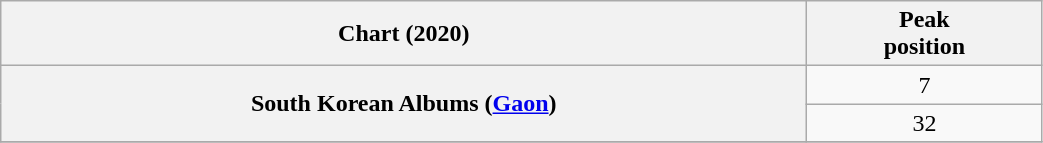<table class="wikitable plainrowheaders" style="text-align:center; width:55%">
<tr>
<th scope="col">Chart (2020)</th>
<th scope="col">Peak<br>position</th>
</tr>
<tr>
<th scope="row" rowspan=2>South Korean Albums (<a href='#'>Gaon</a>)</th>
<td>7</td>
</tr>
<tr>
<td>32</td>
</tr>
<tr>
</tr>
</table>
